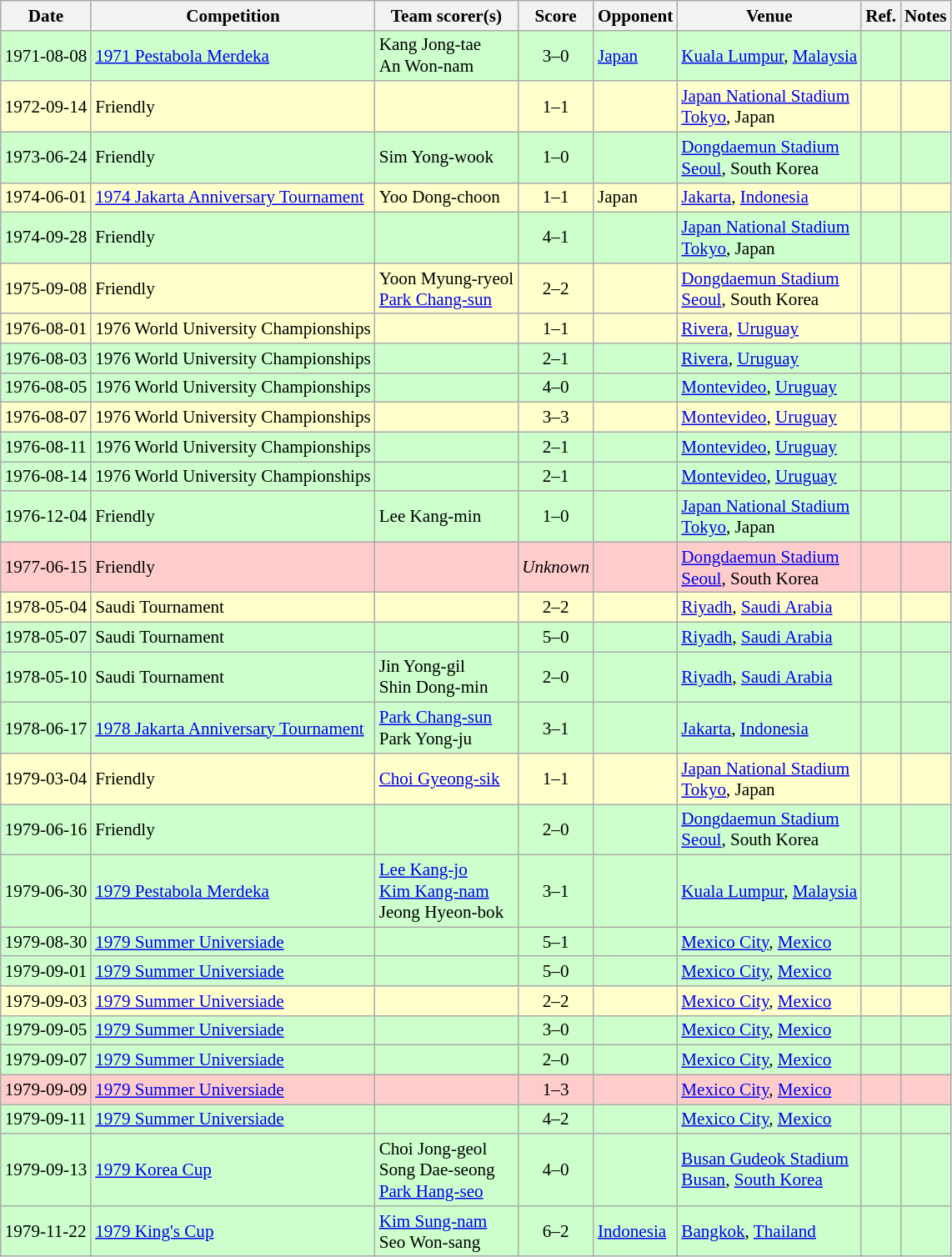<table class="wikitable" style="font-size:88%;">
<tr>
<th>Date</th>
<th>Competition</th>
<th>Team scorer(s)</th>
<th>Score</th>
<th>Opponent</th>
<th>Venue</th>
<th>Ref.</th>
<th>Notes</th>
</tr>
<tr bgcolor="#ccffcc">
<td>1971-08-08</td>
<td><a href='#'>1971 Pestabola Merdeka</a></td>
<td>Kang Jong-tae <br>An Won-nam </td>
<td align="center">3–0</td>
<td> <a href='#'>Japan</a></td>
<td><a href='#'>Kuala Lumpur</a>, <a href='#'>Malaysia</a></td>
<td></td>
<td></td>
</tr>
<tr bgcolor="#ffffcc">
<td>1972-09-14</td>
<td>Friendly</td>
<td></td>
<td align="center">1–1</td>
<td></td>
<td><a href='#'>Japan National Stadium</a><br><a href='#'>Tokyo</a>, Japan</td>
<td></td>
<td></td>
</tr>
<tr bgcolor="#ccffcc">
<td>1973-06-24</td>
<td>Friendly</td>
<td>Sim Yong-wook </td>
<td align="center">1–0</td>
<td></td>
<td><a href='#'>Dongdaemun Stadium</a><br><a href='#'>Seoul</a>, South Korea</td>
<td></td>
<td></td>
</tr>
<tr bgcolor="#ffffcc">
<td>1974-06-01</td>
<td><a href='#'>1974 Jakarta Anniversary Tournament</a></td>
<td>Yoo Dong-choon </td>
<td align="center">1–1</td>
<td> Japan</td>
<td><a href='#'>Jakarta</a>, <a href='#'>Indonesia</a></td>
<td></td>
<td></td>
</tr>
<tr bgcolor="#ccffcc">
<td>1974-09-28</td>
<td>Friendly</td>
<td></td>
<td align="center">4–1</td>
<td></td>
<td><a href='#'>Japan National Stadium</a><br><a href='#'>Tokyo</a>, Japan</td>
<td></td>
<td></td>
</tr>
<tr bgcolor="#ffffcc">
<td>1975-09-08</td>
<td>Friendly</td>
<td>Yoon Myung-ryeol <br><a href='#'>Park Chang-sun</a> </td>
<td align="center">2–2</td>
<td></td>
<td><a href='#'>Dongdaemun Stadium</a><br><a href='#'>Seoul</a>, South Korea</td>
<td></td>
<td></td>
</tr>
<tr bgcolor="#ffffcc">
<td>1976-08-01</td>
<td>1976 World University Championships</td>
<td></td>
<td align="center">1–1</td>
<td></td>
<td><a href='#'>Rivera</a>, <a href='#'>Uruguay</a></td>
<td></td>
<td></td>
</tr>
<tr bgcolor="#ccffcc" ">
<td>1976-08-03</td>
<td>1976 World University Championships</td>
<td></td>
<td align="center">2–1</td>
<td></td>
<td><a href='#'>Rivera</a>, <a href='#'>Uruguay</a></td>
<td></td>
<td></td>
</tr>
<tr bgcolor="#ccffcc" ">
<td>1976-08-05</td>
<td>1976 World University Championships</td>
<td></td>
<td align="center">4–0</td>
<td></td>
<td><a href='#'>Montevideo</a>, <a href='#'>Uruguay</a></td>
<td></td>
<td></td>
</tr>
<tr bgcolor="#ffffcc" ">
<td>1976-08-07</td>
<td>1976 World University Championships</td>
<td></td>
<td align="center">3–3 <br></td>
<td></td>
<td><a href='#'>Montevideo</a>, <a href='#'>Uruguay</a></td>
<td></td>
<td></td>
</tr>
<tr bgcolor="#ccffcc" ">
<td>1976-08-11</td>
<td>1976 World University Championships</td>
<td></td>
<td align="center">2–1</td>
<td></td>
<td><a href='#'>Montevideo</a>, <a href='#'>Uruguay</a></td>
<td></td>
<td></td>
</tr>
<tr bgcolor="#ccffcc" ">
<td>1976-08-14</td>
<td>1976 World University Championships</td>
<td></td>
<td align="center">2–1</td>
<td></td>
<td><a href='#'>Montevideo</a>, <a href='#'>Uruguay</a></td>
<td></td>
<td></td>
</tr>
<tr bgcolor="#ccffcc">
<td>1976-12-04</td>
<td>Friendly</td>
<td>Lee Kang-min </td>
<td align="center">1–0</td>
<td></td>
<td><a href='#'>Japan National Stadium</a><br><a href='#'>Tokyo</a>, Japan</td>
<td></td>
<td></td>
</tr>
<tr bgcolor="#ffcccc">
<td>1977-06-15</td>
<td>Friendly</td>
<td align="center"></td>
<td align="center"><em>Unknown</em></td>
<td></td>
<td><a href='#'>Dongdaemun Stadium</a><br><a href='#'>Seoul</a>, South Korea</td>
<td></td>
<td></td>
</tr>
<tr bgcolor="#ffffcc">
<td>1978-05-04</td>
<td>Saudi Tournament</td>
<td></td>
<td align="center">2–2</td>
<td></td>
<td><a href='#'>Riyadh</a>, <a href='#'>Saudi Arabia</a></td>
<td></td>
<td></td>
</tr>
<tr bgcolor="#ccffcc">
<td>1978-05-07</td>
<td>Saudi Tournament</td>
<td></td>
<td align="center">5–0</td>
<td></td>
<td><a href='#'>Riyadh</a>, <a href='#'>Saudi Arabia</a></td>
<td></td>
<td></td>
</tr>
<tr bgcolor="#ccffcc">
<td>1978-05-10</td>
<td>Saudi Tournament</td>
<td>Jin Yong-gil <br>Shin Dong-min </td>
<td align="center">2–0</td>
<td></td>
<td><a href='#'>Riyadh</a>, <a href='#'>Saudi Arabia</a></td>
<td></td>
<td></td>
</tr>
<tr bgcolor="#ccffcc">
<td>1978-06-17</td>
<td><a href='#'>1978 Jakarta Anniversary Tournament</a></td>
<td><a href='#'>Park Chang-sun</a> <br>Park Yong-ju </td>
<td align="center">3–1</td>
<td></td>
<td><a href='#'>Jakarta</a>, <a href='#'>Indonesia</a></td>
<td></td>
<td></td>
</tr>
<tr bgcolor="#ffffcc">
<td>1979-03-04</td>
<td>Friendly</td>
<td><a href='#'>Choi Gyeong-sik</a> </td>
<td align="center">1–1</td>
<td></td>
<td><a href='#'>Japan National Stadium</a><br><a href='#'>Tokyo</a>, Japan</td>
<td></td>
<td></td>
</tr>
<tr bgcolor="#ccffcc">
<td>1979-06-16</td>
<td>Friendly</td>
<td align="center"></td>
<td align="center">2–0</td>
<td></td>
<td><a href='#'>Dongdaemun Stadium</a><br><a href='#'>Seoul</a>, South Korea</td>
<td></td>
<td></td>
</tr>
<tr bgcolor="#ccffcc">
<td>1979-06-30</td>
<td><a href='#'>1979 Pestabola Merdeka</a></td>
<td><a href='#'>Lee Kang-jo</a> <br><a href='#'>Kim Kang-nam</a> <br>Jeong Hyeon-bok </td>
<td align="center">3–1</td>
<td></td>
<td><a href='#'>Kuala Lumpur</a>, <a href='#'>Malaysia</a></td>
<td></td>
<td></td>
</tr>
<tr bgcolor="#ccffcc">
<td>1979-08-30</td>
<td><a href='#'>1979 Summer Universiade</a></td>
<td></td>
<td align="center">5–1</td>
<td></td>
<td><a href='#'>Mexico City</a>, <a href='#'>Mexico</a></td>
<td></td>
<td></td>
</tr>
<tr bgcolor="#ccffcc">
<td>1979-09-01</td>
<td><a href='#'>1979 Summer Universiade</a></td>
<td></td>
<td align="center">5–0</td>
<td></td>
<td><a href='#'>Mexico City</a>, <a href='#'>Mexico</a></td>
<td></td>
<td></td>
</tr>
<tr bgcolor="#ffffcc">
<td>1979-09-03</td>
<td><a href='#'>1979 Summer Universiade</a></td>
<td></td>
<td align="center">2–2</td>
<td></td>
<td><a href='#'>Mexico City</a>, <a href='#'>Mexico</a></td>
<td></td>
<td></td>
</tr>
<tr bgcolor="#ccffcc">
<td>1979-09-05</td>
<td><a href='#'>1979 Summer Universiade</a></td>
<td></td>
<td align="center">3–0</td>
<td></td>
<td><a href='#'>Mexico City</a>, <a href='#'>Mexico</a></td>
<td></td>
<td></td>
</tr>
<tr bgcolor="#ccffcc">
<td>1979-09-07</td>
<td><a href='#'>1979 Summer Universiade</a></td>
<td></td>
<td align="center">2–0</td>
<td></td>
<td><a href='#'>Mexico City</a>, <a href='#'>Mexico</a></td>
<td></td>
<td></td>
</tr>
<tr bgcolor="#ffcccc">
<td>1979-09-09</td>
<td><a href='#'>1979 Summer Universiade</a></td>
<td></td>
<td align="center">1–3</td>
<td></td>
<td><a href='#'>Mexico City</a>, <a href='#'>Mexico</a></td>
<td></td>
<td></td>
</tr>
<tr bgcolor="#ccffcc">
<td>1979-09-11</td>
<td><a href='#'>1979 Summer Universiade</a></td>
<td></td>
<td align="center">4–2</td>
<td></td>
<td><a href='#'>Mexico City</a>, <a href='#'>Mexico</a></td>
<td></td>
<td></td>
</tr>
<tr bgcolor="#ccffcc">
<td>1979-09-13</td>
<td><a href='#'>1979 Korea Cup</a></td>
<td>Choi Jong-geol <br>Song Dae-seong <br><a href='#'>Park Hang-seo</a> </td>
<td align="center">4–0</td>
<td></td>
<td><a href='#'>Busan Gudeok Stadium</a><br><a href='#'>Busan</a>, <a href='#'>South Korea</a></td>
<td></td>
<td></td>
</tr>
<tr bgcolor="#ccffcc">
<td>1979-11-22</td>
<td><a href='#'>1979 King's Cup</a></td>
<td><a href='#'>Kim Sung-nam</a> <br>Seo Won-sang </td>
<td align="center">6–2</td>
<td> <a href='#'>Indonesia</a></td>
<td><a href='#'>Bangkok</a>, <a href='#'>Thailand</a></td>
<td></td>
<td></td>
</tr>
</table>
